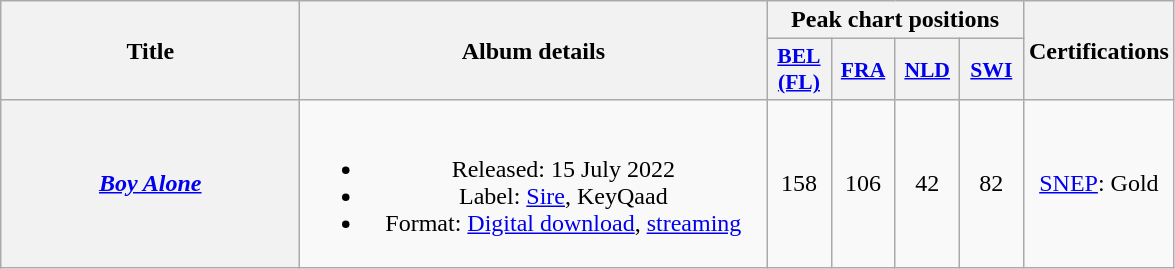<table class="wikitable plainrowheaders" style="text-align: center;">
<tr>
<th scope="col" rowspan="2" style="width:12em;">Title</th>
<th scope="col" rowspan="2" style="width:19em;">Album details</th>
<th colspan="4">Peak chart positions</th>
<th rowspan="2">Certifications</th>
</tr>
<tr>
<th ! scope="col" style="width:2.5em;font-size:90%;"><a href='#'>BEL<br>(FL)</a><br></th>
<th scope="col" style="width:2.5em;font-size:90%;"><a href='#'>FRA</a><br></th>
<th scope="col" style="width:2.5em;font-size:90%;"><a href='#'>NLD</a><br></th>
<th scope="col" style="width:2.5em;font-size:90%;"><a href='#'>SWI</a><br></th>
</tr>
<tr>
<th scope="row"><em><a href='#'>Boy Alone</a></em></th>
<td><br><ul><li>Released: 15 July 2022</li><li>Label: <a href='#'>Sire</a>, KeyQaad</li><li>Format: <a href='#'>Digital download</a>, <a href='#'>streaming</a></li></ul></td>
<td>158</td>
<td>106<br></td>
<td>42</td>
<td>82</td>
<td><a href='#'>SNEP</a>: Gold</td>
</tr>
</table>
